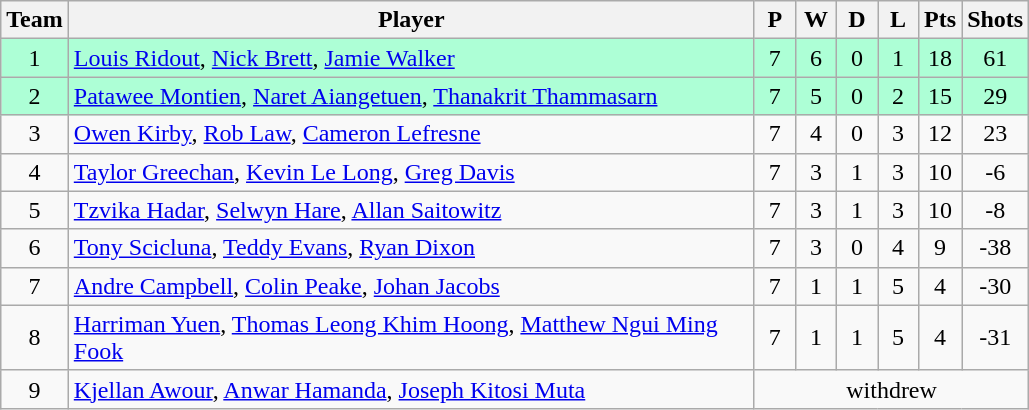<table class="wikitable" style="font-size: 100%">
<tr>
<th width=20>Team</th>
<th width=450>Player</th>
<th width=20>P</th>
<th width=20>W</th>
<th width=20>D</th>
<th width=20>L</th>
<th width=20>Pts</th>
<th width=20>Shots</th>
</tr>
<tr align=center align=center style="background: #ADFFD6;">
<td>1</td>
<td align="left"> <a href='#'>Louis Ridout</a>, <a href='#'>Nick Brett</a>, <a href='#'>Jamie Walker</a></td>
<td>7</td>
<td>6</td>
<td>0</td>
<td>1</td>
<td>18</td>
<td>61</td>
</tr>
<tr align=center align=center style="background: #ADFFD6;">
<td>2</td>
<td align="left"> <a href='#'>Patawee Montien</a>, <a href='#'>Naret Aiangetuen</a>, <a href='#'>Thanakrit Thammasarn</a></td>
<td>7</td>
<td>5</td>
<td>0</td>
<td>2</td>
<td>15</td>
<td>29</td>
</tr>
<tr align=center>
<td>3</td>
<td align="left"> <a href='#'>Owen Kirby</a>, <a href='#'>Rob Law</a>, <a href='#'>Cameron Lefresne</a></td>
<td>7</td>
<td>4</td>
<td>0</td>
<td>3</td>
<td>12</td>
<td>23</td>
</tr>
<tr align=center>
<td>4</td>
<td align="left"> <a href='#'>Taylor Greechan</a>, <a href='#'>Kevin Le Long</a>, <a href='#'>Greg Davis</a></td>
<td>7</td>
<td>3</td>
<td>1</td>
<td>3</td>
<td>10</td>
<td>-6</td>
</tr>
<tr align=center>
<td>5</td>
<td align="left"> <a href='#'>Tzvika Hadar</a>, <a href='#'>Selwyn Hare</a>, <a href='#'>Allan Saitowitz</a></td>
<td>7</td>
<td>3</td>
<td>1</td>
<td>3</td>
<td>10</td>
<td>-8</td>
</tr>
<tr align=center>
<td>6</td>
<td align="left"> <a href='#'>Tony Scicluna</a>, <a href='#'>Teddy Evans</a>, <a href='#'>Ryan Dixon</a></td>
<td>7</td>
<td>3</td>
<td>0</td>
<td>4</td>
<td>9</td>
<td>-38</td>
</tr>
<tr align=center>
<td>7</td>
<td align="left"> <a href='#'>Andre Campbell</a>, <a href='#'>Colin Peake</a>, <a href='#'>Johan Jacobs</a></td>
<td>7</td>
<td>1</td>
<td>1</td>
<td>5</td>
<td>4</td>
<td>-30</td>
</tr>
<tr align=center>
<td>8</td>
<td align="left"> <a href='#'>Harriman Yuen</a>, <a href='#'>Thomas Leong Khim Hoong</a>, <a href='#'>Matthew Ngui Ming Fook</a></td>
<td>7</td>
<td>1</td>
<td>1</td>
<td>5</td>
<td>4</td>
<td>-31</td>
</tr>
<tr align=center>
<td>9</td>
<td align="left"> <a href='#'>Kjellan Awour</a>, <a href='#'>Anwar Hamanda</a>, <a href='#'>Joseph Kitosi Muta</a></td>
<td colspan=6>withdrew</td>
</tr>
</table>
